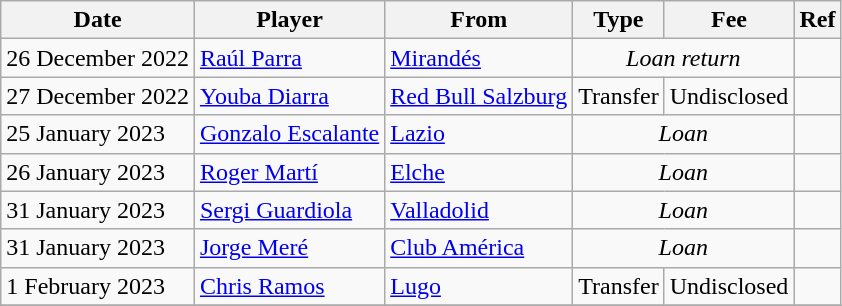<table class="wikitable">
<tr>
<th>Date</th>
<th>Player</th>
<th>From</th>
<th>Type</th>
<th>Fee</th>
<th>Ref</th>
</tr>
<tr>
<td>26 December 2022</td>
<td> <a href='#'>Raúl Parra</a></td>
<td><a href='#'>Mirandés</a></td>
<td colspan=2 align=center><em>Loan return</em></td>
<td align=center></td>
</tr>
<tr>
<td>27 December 2022</td>
<td> <a href='#'>Youba Diarra</a></td>
<td> <a href='#'>Red Bull Salzburg</a></td>
<td align=center>Transfer</td>
<td align=center>Undisclosed</td>
<td align=center></td>
</tr>
<tr>
<td>25 January 2023</td>
<td> <a href='#'>Gonzalo Escalante</a></td>
<td> <a href='#'>Lazio</a></td>
<td colspan=2 align=center><em>Loan</em></td>
<td align=center></td>
</tr>
<tr>
<td>26 January 2023</td>
<td> <a href='#'>Roger Martí</a></td>
<td><a href='#'>Elche</a></td>
<td colspan=2 align=center><em>Loan</em></td>
<td align=center></td>
</tr>
<tr>
<td>31 January 2023</td>
<td> <a href='#'>Sergi Guardiola</a></td>
<td><a href='#'>Valladolid</a></td>
<td colspan=2 align=center><em>Loan</em></td>
<td align=center></td>
</tr>
<tr>
<td>31 January 2023</td>
<td> <a href='#'>Jorge Meré</a></td>
<td> <a href='#'>Club América</a></td>
<td colspan=2 align=center><em>Loan</em></td>
<td align=center></td>
</tr>
<tr>
<td>1 February 2023</td>
<td> <a href='#'>Chris Ramos</a></td>
<td><a href='#'>Lugo</a></td>
<td align=center>Transfer</td>
<td align=center>Undisclosed</td>
<td align=center></td>
</tr>
<tr>
</tr>
</table>
